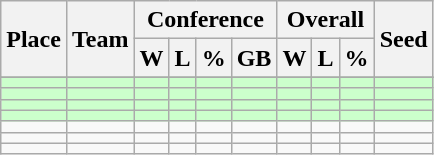<table class=wikitable>
<tr>
<th rowspan ="2">Place</th>
<th rowspan ="2">Team</th>
<th colspan = "4">Conference</th>
<th colspan ="3">Overall</th>
<th rowspan ="2">Seed</th>
</tr>
<tr>
<th>W</th>
<th>L</th>
<th>%</th>
<th>GB</th>
<th>W</th>
<th>L</th>
<th>%</th>
</tr>
<tr>
</tr>
<tr bgcolor=#ccffcc>
<td></td>
<td></td>
<td></td>
<td></td>
<td></td>
<td></td>
<td></td>
<td></td>
<td></td>
<td></td>
</tr>
<tr bgcolor=#ccffcc>
<td></td>
<td></td>
<td></td>
<td></td>
<td></td>
<td></td>
<td></td>
<td></td>
<td></td>
<td></td>
</tr>
<tr bgcolor=#ccffcc>
<td></td>
<td></td>
<td></td>
<td></td>
<td></td>
<td></td>
<td></td>
<td></td>
<td></td>
<td></td>
</tr>
<tr bgcolor=#ccffcc>
<td></td>
<td></td>
<td></td>
<td></td>
<td></td>
<td></td>
<td></td>
<td></td>
<td></td>
<td></td>
</tr>
<tr>
<td></td>
<td></td>
<td></td>
<td></td>
<td></td>
<td></td>
<td></td>
<td></td>
<td></td>
<td></td>
</tr>
<tr>
<td></td>
<td></td>
<td></td>
<td></td>
<td></td>
<td></td>
<td></td>
<td></td>
<td></td>
<td></td>
</tr>
<tr>
<td></td>
<td></td>
<td></td>
<td></td>
<td></td>
<td></td>
<td></td>
<td></td>
<td></td>
<td></td>
</tr>
</table>
